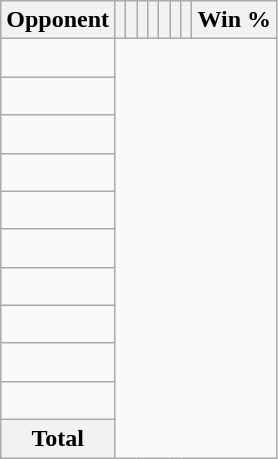<table class="wikitable sortable collapsible collapsed" style="text-align: center;">
<tr>
<th>Opponent</th>
<th></th>
<th></th>
<th></th>
<th></th>
<th></th>
<th></th>
<th></th>
<th>Win %</th>
</tr>
<tr>
<td align="left"><br></td>
</tr>
<tr>
<td align="left"><br></td>
</tr>
<tr>
<td align="left"><br></td>
</tr>
<tr>
<td align="left"><br></td>
</tr>
<tr>
<td align="left"><br></td>
</tr>
<tr>
<td align="left"><br></td>
</tr>
<tr>
<td align="left"><br></td>
</tr>
<tr>
<td align="left"><br></td>
</tr>
<tr>
<td align="left"><br></td>
</tr>
<tr>
<td align="left"><br></td>
</tr>
<tr class="sortbottom">
<th>Total<br></th>
</tr>
</table>
